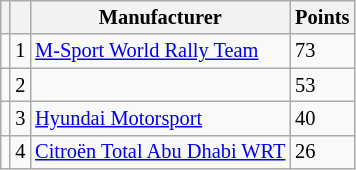<table class="wikitable" style="font-size: 85%;">
<tr>
<th></th>
<th></th>
<th>Manufacturer</th>
<th>Points</th>
</tr>
<tr>
<td align="left"></td>
<td align="center">1</td>
<td> <a href='#'>M-Sport World Rally Team</a></td>
<td align="left">73</td>
</tr>
<tr>
<td align="left"></td>
<td align="center">2</td>
<td></td>
<td align="left">53</td>
</tr>
<tr>
<td align="left"></td>
<td align="center">3</td>
<td> <a href='#'>Hyundai Motorsport</a></td>
<td align="left">40</td>
</tr>
<tr>
<td align="left"></td>
<td align="center">4</td>
<td> <a href='#'>Citroën Total Abu Dhabi WRT</a></td>
<td align="left">26</td>
</tr>
</table>
